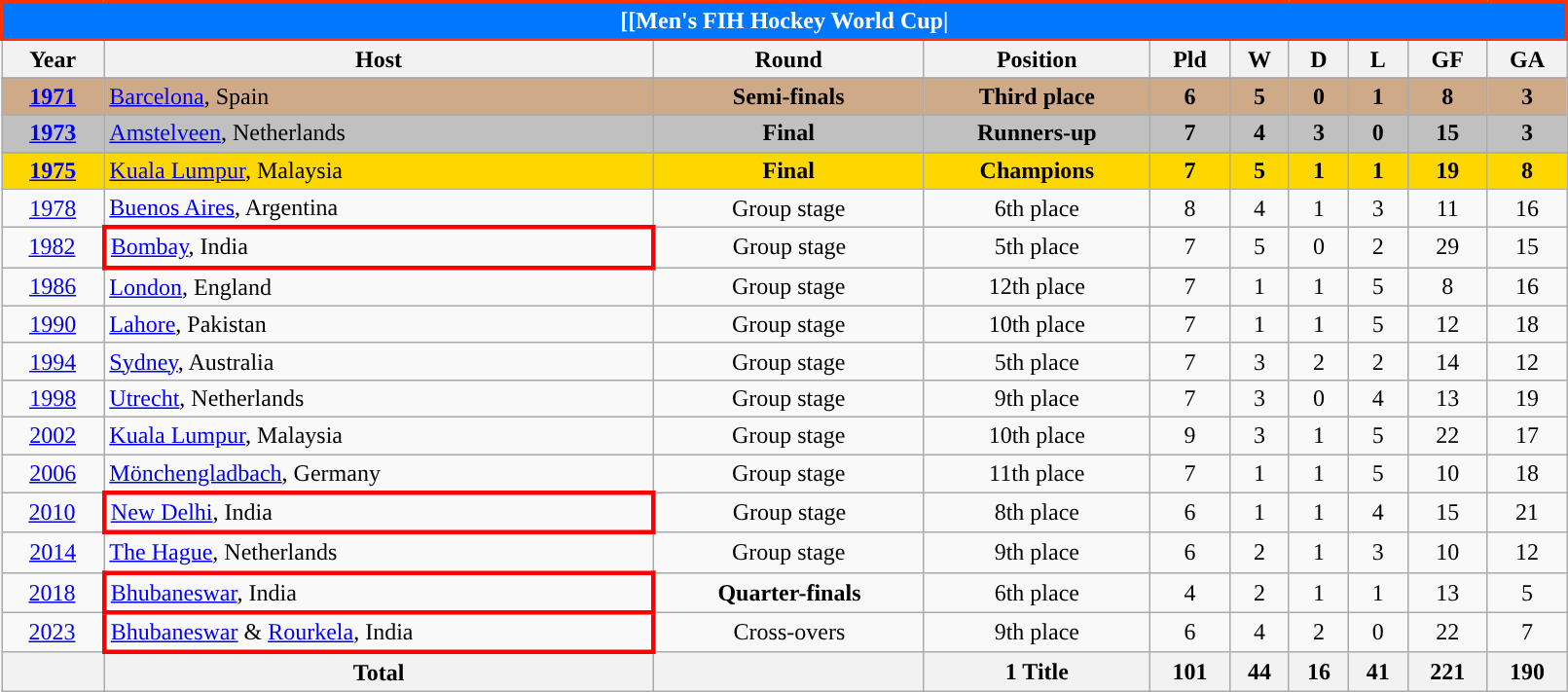<table class="wikitable" style="text-align: center; width:85%">
<tr>
<th colspan=10 style="background: #0077FF;border: 2px solid #ff3300;color: #FFFFFF;">[[Men's FIH Hockey World Cup|</th>
</tr>
<tr>
<th>Year</th>
<th>Host</th>
<th>Round</th>
<th>Position</th>
<th>Pld</th>
<th>W</th>
<th>D</th>
<th>L</th>
<th>GF</th>
<th>GA</th>
</tr>
<tr>
</tr>
<tr bgcolor=#CFAA88>
<td><strong><a href='#'>1971</a></strong></td>
<td align=left> <a href='#'>Barcelona</a>, Spain</td>
<td><strong>Semi-finals</strong></td>
<td><strong>Third place</strong></td>
<td><strong>6</strong></td>
<td><strong>5</strong></td>
<td><strong>0</strong></td>
<td><strong>1</strong></td>
<td><strong>8</strong></td>
<td><strong>3</strong></td>
</tr>
<tr>
</tr>
<tr bgcolor=silver>
<td><strong><a href='#'>1973</a></strong></td>
<td align=left> <a href='#'>Amstelveen</a>, Netherlands</td>
<td><strong>Final</strong></td>
<td><strong> Runners-up</strong></td>
<td><strong>7</strong></td>
<td><strong>4</strong></td>
<td><strong>3</strong></td>
<td><strong>0</strong></td>
<td><strong>15</strong></td>
<td><strong>3</strong></td>
</tr>
<tr>
</tr>
<tr bgcolor=gold>
<td><strong><a href='#'>1975</a></strong></td>
<td align=left> <a href='#'>Kuala Lumpur</a>, Malaysia</td>
<td><strong>Final</strong></td>
<td><strong>Champions</strong></td>
<td><strong>7</strong></td>
<td><strong>5</strong></td>
<td><strong>1</strong></td>
<td><strong>1</strong></td>
<td><strong>19</strong></td>
<td><strong>8</strong></td>
</tr>
<tr>
<td><a href='#'>1978</a></td>
<td align=left> <a href='#'>Buenos Aires</a>, Argentina</td>
<td>Group stage</td>
<td>6th place</td>
<td>8</td>
<td>4</td>
<td>1</td>
<td>3</td>
<td>11</td>
<td>16</td>
</tr>
<tr>
<td><a href='#'>1982</a></td>
<td style="border: 3px solid red" align=left> <a href='#'>Bombay</a>, India</td>
<td>Group stage</td>
<td>5th place</td>
<td>7</td>
<td>5</td>
<td>0</td>
<td>2</td>
<td>29</td>
<td>15</td>
</tr>
<tr>
<td><a href='#'>1986</a></td>
<td align=left> <a href='#'>London</a>, England</td>
<td>Group stage</td>
<td>12th place</td>
<td>7</td>
<td>1</td>
<td>1</td>
<td>5</td>
<td>8</td>
<td>16</td>
</tr>
<tr>
<td><a href='#'>1990</a></td>
<td align=left> <a href='#'>Lahore</a>, Pakistan</td>
<td>Group stage</td>
<td>10th place</td>
<td>7</td>
<td>1</td>
<td>1</td>
<td>5</td>
<td>12</td>
<td>18</td>
</tr>
<tr>
<td><a href='#'>1994</a></td>
<td align=left> <a href='#'>Sydney</a>, Australia</td>
<td>Group stage</td>
<td>5th place</td>
<td>7</td>
<td>3</td>
<td>2</td>
<td>2</td>
<td>14</td>
<td>12</td>
</tr>
<tr>
<td><a href='#'>1998</a></td>
<td align=left> <a href='#'>Utrecht</a>, Netherlands</td>
<td>Group stage</td>
<td>9th place</td>
<td>7</td>
<td>3</td>
<td>0</td>
<td>4</td>
<td>13</td>
<td>19</td>
</tr>
<tr>
<td><a href='#'>2002</a></td>
<td align=left> <a href='#'>Kuala Lumpur</a>, Malaysia</td>
<td>Group stage</td>
<td>10th place</td>
<td>9</td>
<td>3</td>
<td>1</td>
<td>5</td>
<td>22</td>
<td>17</td>
</tr>
<tr>
<td><a href='#'>2006</a></td>
<td align=left> <a href='#'>Mönchengladbach</a>, Germany</td>
<td>Group stage</td>
<td>11th place</td>
<td>7</td>
<td>1</td>
<td>1</td>
<td>5</td>
<td>10</td>
<td>18</td>
</tr>
<tr>
<td><a href='#'>2010</a></td>
<td style="border: 3px solid red" align=left> <a href='#'>New Delhi</a>, India</td>
<td>Group stage</td>
<td>8th place</td>
<td>6</td>
<td>1</td>
<td>1</td>
<td>4</td>
<td>15</td>
<td>21</td>
</tr>
<tr>
<td><a href='#'>2014</a></td>
<td align=left> <a href='#'>The Hague</a>, Netherlands</td>
<td>Group stage</td>
<td>9th place</td>
<td>6</td>
<td>2</td>
<td>1</td>
<td>3</td>
<td>10</td>
<td>12</td>
</tr>
<tr>
<td><a href='#'>2018</a></td>
<td style="border: 3px solid red" align=left> <a href='#'>Bhubaneswar</a>, India</td>
<td><strong>Quarter-finals</strong></td>
<td>6th place</td>
<td>4</td>
<td>2</td>
<td>1</td>
<td>1</td>
<td>13</td>
<td>5</td>
</tr>
<tr>
<td><a href='#'>2023</a></td>
<td style="border: 3px solid red" align=left> <a href='#'>Bhubaneswar</a> & <a href='#'>Rourkela</a>, India</td>
<td>Cross-overs</td>
<td>9th place</td>
<td>6</td>
<td>4</td>
<td>2</td>
<td>0</td>
<td>22</td>
<td>7</td>
</tr>
<tr>
<th></th>
<th>Total</th>
<th></th>
<th>1 Title</th>
<th>101</th>
<th>44</th>
<th>16</th>
<th>41</th>
<th>221</th>
<th>190</th>
</tr>
</table>
